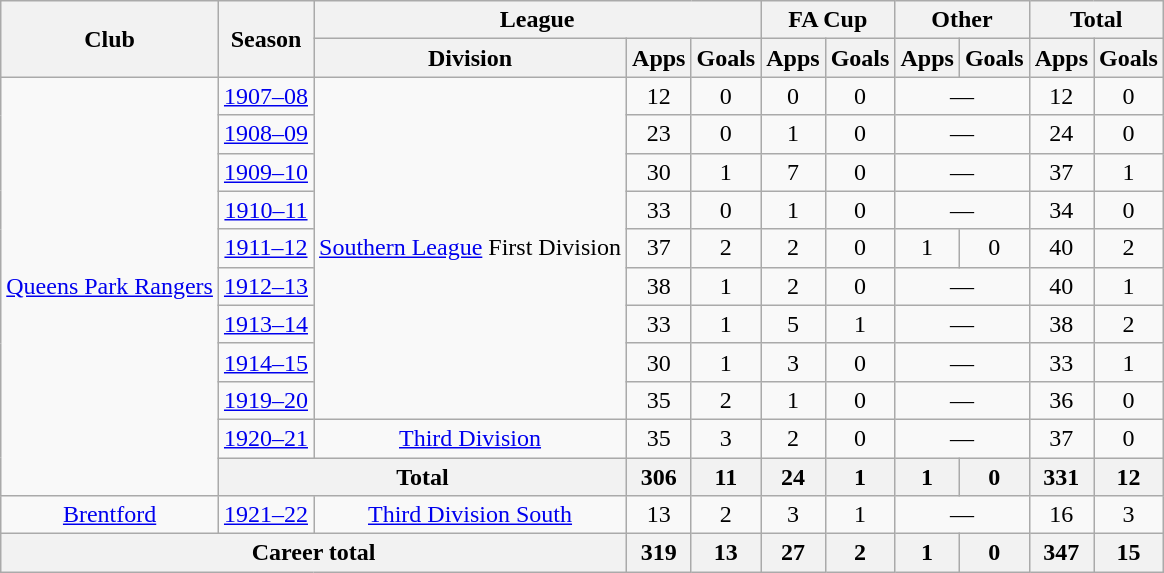<table class="wikitable" style="text-align: center;">
<tr>
<th rowspan="2">Club</th>
<th rowspan="2">Season</th>
<th colspan="3">League</th>
<th colspan="2">FA Cup</th>
<th colspan="2">Other</th>
<th colspan="2">Total</th>
</tr>
<tr>
<th>Division</th>
<th>Apps</th>
<th>Goals</th>
<th>Apps</th>
<th>Goals</th>
<th>Apps</th>
<th>Goals</th>
<th>Apps</th>
<th>Goals</th>
</tr>
<tr>
<td rowspan="11"><a href='#'>Queens Park Rangers</a></td>
<td><a href='#'>1907–08</a></td>
<td rowspan="9"><a href='#'>Southern League</a> First Division</td>
<td>12</td>
<td>0</td>
<td>0</td>
<td>0</td>
<td colspan="2">—</td>
<td>12</td>
<td>0</td>
</tr>
<tr>
<td><a href='#'>1908–09</a></td>
<td>23</td>
<td>0</td>
<td>1</td>
<td>0</td>
<td colspan="2">—</td>
<td>24</td>
<td>0</td>
</tr>
<tr>
<td><a href='#'>1909–10</a></td>
<td>30</td>
<td>1</td>
<td>7</td>
<td>0</td>
<td colspan="2">—</td>
<td>37</td>
<td>1</td>
</tr>
<tr>
<td><a href='#'>1910–11</a></td>
<td>33</td>
<td>0</td>
<td>1</td>
<td>0</td>
<td colspan="2">—</td>
<td>34</td>
<td>0</td>
</tr>
<tr>
<td><a href='#'>1911–12</a></td>
<td>37</td>
<td>2</td>
<td>2</td>
<td>0</td>
<td>1</td>
<td>0</td>
<td>40</td>
<td>2</td>
</tr>
<tr>
<td><a href='#'>1912–13</a></td>
<td>38</td>
<td>1</td>
<td>2</td>
<td>0</td>
<td colspan="2">—</td>
<td>40</td>
<td>1</td>
</tr>
<tr>
<td><a href='#'>1913–14</a></td>
<td>33</td>
<td>1</td>
<td>5</td>
<td>1</td>
<td colspan="2">—</td>
<td>38</td>
<td>2</td>
</tr>
<tr>
<td><a href='#'>1914–15</a></td>
<td>30</td>
<td>1</td>
<td>3</td>
<td>0</td>
<td colspan="2">—</td>
<td>33</td>
<td>1</td>
</tr>
<tr>
<td><a href='#'>1919–20</a></td>
<td>35</td>
<td>2</td>
<td>1</td>
<td>0</td>
<td colspan="2">—</td>
<td>36</td>
<td>0</td>
</tr>
<tr>
<td><a href='#'>1920–21</a></td>
<td><a href='#'>Third Division</a></td>
<td>35</td>
<td>3</td>
<td>2</td>
<td>0</td>
<td colspan="2">—</td>
<td>37</td>
<td>0</td>
</tr>
<tr>
<th colspan="2">Total</th>
<th>306</th>
<th>11</th>
<th>24</th>
<th>1</th>
<th>1</th>
<th>0</th>
<th>331</th>
<th>12</th>
</tr>
<tr>
<td><a href='#'>Brentford</a></td>
<td><a href='#'>1921–22</a></td>
<td><a href='#'>Third Division South</a></td>
<td>13</td>
<td>2</td>
<td>3</td>
<td>1</td>
<td colspan="2">—</td>
<td>16</td>
<td>3</td>
</tr>
<tr>
<th colspan="3">Career total</th>
<th>319</th>
<th>13</th>
<th>27</th>
<th>2</th>
<th>1</th>
<th>0</th>
<th>347</th>
<th>15</th>
</tr>
</table>
